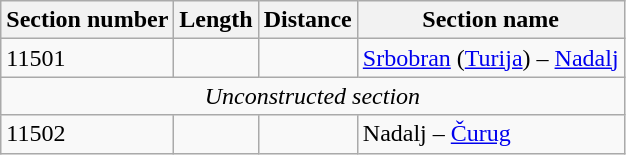<table class="wikitable">
<tr>
<th>Section number</th>
<th>Length</th>
<th>Distance</th>
<th>Section name</th>
</tr>
<tr>
<td>11501</td>
<td></td>
<td></td>
<td><a href='#'>Srbobran</a> (<a href='#'>Turija</a>) – <a href='#'>Nadalj</a></td>
</tr>
<tr>
<td colspan="4" style="text-align:center;"><em>Unconstructed section</em></td>
</tr>
<tr>
<td>11502</td>
<td></td>
<td></td>
<td>Nadalj – <a href='#'>Čurug</a></td>
</tr>
</table>
